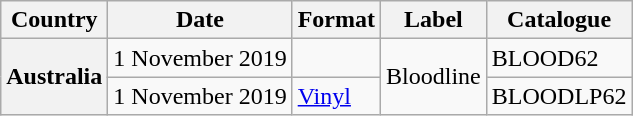<table class="wikitable plainrowheaders">
<tr>
<th scope="col">Country</th>
<th scope="col">Date</th>
<th scope="col">Format</th>
<th scope="col">Label</th>
<th scope="col">Catalogue</th>
</tr>
<tr>
<th scope="row" rowspan="2">Australia</th>
<td>1 November 2019</td>
<td></td>
<td rowspan="2">Bloodline</td>
<td>BLOOD62</td>
</tr>
<tr>
<td>1 November 2019</td>
<td><a href='#'>Vinyl</a></td>
<td>BLOODLP62</td>
</tr>
</table>
